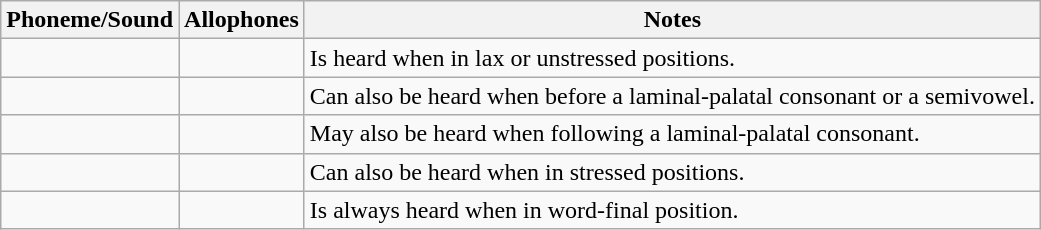<table class="wikitable">
<tr>
<th>Phoneme/Sound</th>
<th>Allophones</th>
<th>Notes</th>
</tr>
<tr>
<td> </td>
<td></td>
<td>Is heard when in lax or unstressed positions.</td>
</tr>
<tr>
<td> </td>
<td></td>
<td>Can also be heard when before a laminal-palatal consonant or a semivowel.</td>
</tr>
<tr>
<td> </td>
<td></td>
<td>May also be heard when following a laminal-palatal consonant.</td>
</tr>
<tr>
<td> </td>
<td></td>
<td>Can also be heard when in stressed positions.</td>
</tr>
<tr>
<td> </td>
<td></td>
<td>Is always heard when in word-final position.</td>
</tr>
</table>
